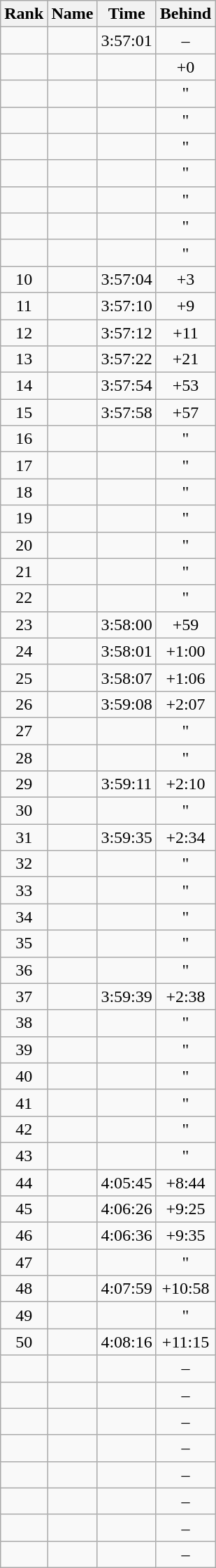<table class="wikitable" style="text-align:center">
<tr>
<th>Rank</th>
<th>Name</th>
<th>Time</th>
<th>Behind</th>
</tr>
<tr>
<td></td>
<td align=left></td>
<td>3:57:01</td>
<td>–</td>
</tr>
<tr>
<td></td>
<td align=left></td>
<td></td>
<td>+0</td>
</tr>
<tr>
<td></td>
<td align=left></td>
<td></td>
<td>"</td>
</tr>
<tr>
<td></td>
<td align=left></td>
<td></td>
<td>"</td>
</tr>
<tr>
<td></td>
<td align=left></td>
<td></td>
<td>"</td>
</tr>
<tr>
<td></td>
<td align=left></td>
<td></td>
<td>"</td>
</tr>
<tr>
<td></td>
<td align=left></td>
<td></td>
<td>"</td>
</tr>
<tr>
<td></td>
<td align=left></td>
<td></td>
<td>"</td>
</tr>
<tr>
<td></td>
<td align=left></td>
<td></td>
<td>"</td>
</tr>
<tr>
<td>10</td>
<td align=left></td>
<td>3:57:04</td>
<td>+3</td>
</tr>
<tr>
<td>11</td>
<td align=left></td>
<td>3:57:10</td>
<td>+9</td>
</tr>
<tr>
<td>12</td>
<td align=left></td>
<td>3:57:12</td>
<td>+11</td>
</tr>
<tr>
<td>13</td>
<td align=left></td>
<td>3:57:22</td>
<td>+21</td>
</tr>
<tr>
<td>14</td>
<td align=left></td>
<td>3:57:54</td>
<td>+53</td>
</tr>
<tr>
<td>15</td>
<td align=left></td>
<td>3:57:58</td>
<td>+57</td>
</tr>
<tr>
<td>16</td>
<td align=left></td>
<td></td>
<td>"</td>
</tr>
<tr>
<td>17</td>
<td align=left></td>
<td></td>
<td>"</td>
</tr>
<tr>
<td>18</td>
<td align=left></td>
<td></td>
<td>"</td>
</tr>
<tr>
<td>19</td>
<td align=left></td>
<td></td>
<td>"</td>
</tr>
<tr>
<td>20</td>
<td align=left></td>
<td></td>
<td>"</td>
</tr>
<tr>
<td>21</td>
<td align=left></td>
<td></td>
<td>"</td>
</tr>
<tr>
<td>22</td>
<td align=left></td>
<td></td>
<td>"</td>
</tr>
<tr>
<td>23</td>
<td align=left></td>
<td>3:58:00</td>
<td>+59</td>
</tr>
<tr>
<td>24</td>
<td align=left></td>
<td>3:58:01</td>
<td>+1:00</td>
</tr>
<tr>
<td>25</td>
<td align=left></td>
<td>3:58:07</td>
<td>+1:06</td>
</tr>
<tr>
<td>26</td>
<td align=left></td>
<td>3:59:08</td>
<td>+2:07</td>
</tr>
<tr>
<td>27</td>
<td align=left></td>
<td></td>
<td>"</td>
</tr>
<tr>
<td>28</td>
<td align=left></td>
<td></td>
<td>"</td>
</tr>
<tr>
<td>29</td>
<td align=left></td>
<td>3:59:11</td>
<td>+2:10</td>
</tr>
<tr>
<td>30</td>
<td align=left></td>
<td></td>
<td>"</td>
</tr>
<tr>
<td>31</td>
<td align=left></td>
<td>3:59:35</td>
<td>+2:34</td>
</tr>
<tr>
<td>32</td>
<td align=left></td>
<td></td>
<td>"</td>
</tr>
<tr>
<td>33</td>
<td align=left></td>
<td></td>
<td>"</td>
</tr>
<tr>
<td>34</td>
<td align=left></td>
<td></td>
<td>"</td>
</tr>
<tr>
<td>35</td>
<td align=left></td>
<td></td>
<td>"</td>
</tr>
<tr>
<td>36</td>
<td align=left></td>
<td></td>
<td>"</td>
</tr>
<tr>
<td>37</td>
<td align=left></td>
<td>3:59:39</td>
<td>+2:38</td>
</tr>
<tr>
<td>38</td>
<td align=left></td>
<td></td>
<td>"</td>
</tr>
<tr>
<td>39</td>
<td align=left></td>
<td></td>
<td>"</td>
</tr>
<tr>
<td>40</td>
<td align=left></td>
<td></td>
<td>"</td>
</tr>
<tr>
<td>41</td>
<td align=left></td>
<td></td>
<td>"</td>
</tr>
<tr>
<td>42</td>
<td align=left></td>
<td></td>
<td>"</td>
</tr>
<tr>
<td>43</td>
<td align=left></td>
<td></td>
<td>"</td>
</tr>
<tr>
<td>44</td>
<td align=left></td>
<td>4:05:45</td>
<td>+8:44</td>
</tr>
<tr>
<td>45</td>
<td align=left></td>
<td>4:06:26</td>
<td>+9:25</td>
</tr>
<tr>
<td>46</td>
<td align=left></td>
<td>4:06:36</td>
<td>+9:35</td>
</tr>
<tr>
<td>47</td>
<td align=left></td>
<td></td>
<td>"</td>
</tr>
<tr>
<td>48</td>
<td align=left></td>
<td>4:07:59</td>
<td>+10:58</td>
</tr>
<tr>
<td>49</td>
<td align=left></td>
<td></td>
<td>"</td>
</tr>
<tr>
<td>50</td>
<td align=left></td>
<td>4:08:16</td>
<td>+11:15</td>
</tr>
<tr>
<td></td>
<td align=left></td>
<td></td>
<td>–</td>
</tr>
<tr>
<td></td>
<td align=left></td>
<td></td>
<td>–</td>
</tr>
<tr>
<td></td>
<td align=left></td>
<td></td>
<td>–</td>
</tr>
<tr>
<td></td>
<td align=left></td>
<td></td>
<td>–</td>
</tr>
<tr>
<td></td>
<td align=left></td>
<td></td>
<td>–</td>
</tr>
<tr>
<td></td>
<td align=left></td>
<td></td>
<td>–</td>
</tr>
<tr>
<td></td>
<td align=left></td>
<td></td>
<td>–</td>
</tr>
<tr>
<td></td>
<td align=left></td>
<td></td>
<td>–</td>
</tr>
</table>
